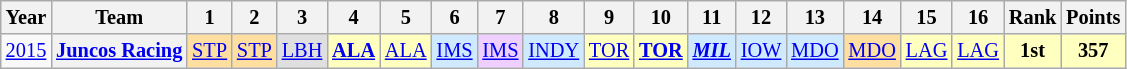<table class="wikitable" style="text-align:center; font-size:85%">
<tr>
<th>Year</th>
<th>Team</th>
<th>1</th>
<th>2</th>
<th>3</th>
<th>4</th>
<th>5</th>
<th>6</th>
<th>7</th>
<th>8</th>
<th>9</th>
<th>10</th>
<th>11</th>
<th>12</th>
<th>13</th>
<th>14</th>
<th>15</th>
<th>16</th>
<th>Rank</th>
<th>Points</th>
</tr>
<tr>
<td><a href='#'>2015</a></td>
<th nowrap><a href='#'>Juncos Racing</a></th>
<td style="background:#FFDF9F;"><a href='#'>STP</a><br></td>
<td style="background:#FFDF9F;"><a href='#'>STP</a><br></td>
<td style="background:#DFDFDF;"><a href='#'>LBH</a><br></td>
<td style="background:#FFFFBF;"><strong><a href='#'>ALA</a></strong><br></td>
<td style="background:#FFFFBF;"><a href='#'>ALA</a><br></td>
<td style="background:#CFEAFF;"><a href='#'>IMS</a><br></td>
<td style="background:#EFCFFF;"><a href='#'>IMS</a><br></td>
<td style="background:#CFEAFF;"><a href='#'>INDY</a><br></td>
<td style="background:#FFFFBF;"><a href='#'>TOR</a><br></td>
<td style="background:#FFFFBF;"><strong><a href='#'>TOR</a></strong><br></td>
<td style="background:#CFEAFF;"><strong><em><a href='#'>MIL</a></em></strong><br></td>
<td style="background:#CFEAFF;"><a href='#'>IOW</a><br></td>
<td style="background:#CFEAFF;"><a href='#'>MDO</a><br></td>
<td style="background:#FFDF9F;"><a href='#'>MDO</a><br></td>
<td style="background:#FFFFBF;"><a href='#'>LAG</a><br></td>
<td style="background:#FFFFBF;"><a href='#'>LAG</a><br></td>
<th style="background:#FFFFBF;">1st</th>
<th style="background:#FFFFBF;">357</th>
</tr>
</table>
